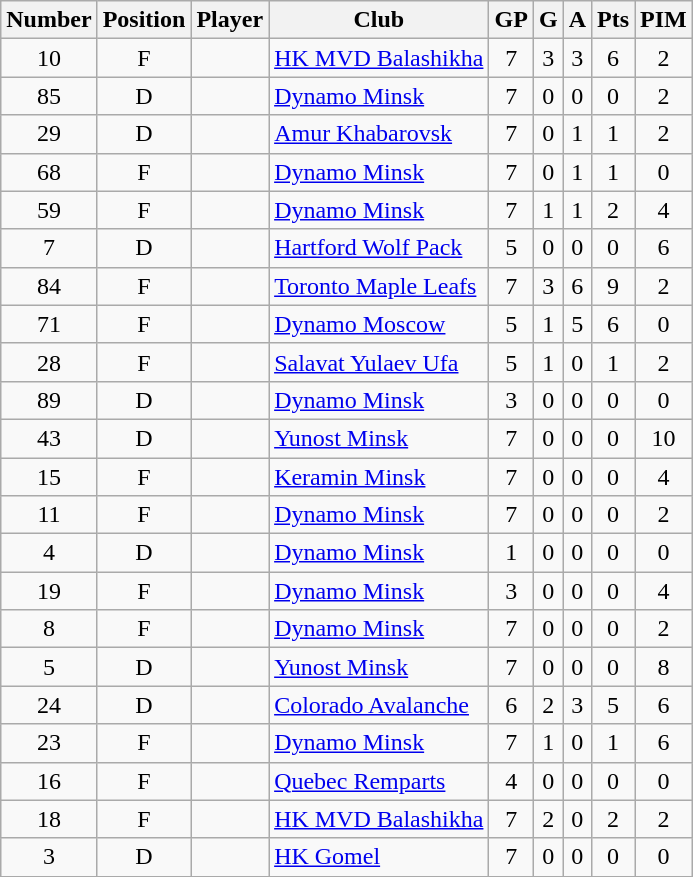<table class="wikitable sortable" style="text-align: center;">
<tr>
<th>Number</th>
<th>Position</th>
<th>Player</th>
<th>Club</th>
<th>GP</th>
<th>G</th>
<th>A</th>
<th>Pts</th>
<th>PIM</th>
</tr>
<tr>
<td>10</td>
<td>F</td>
<td align=left></td>
<td align=left><a href='#'>HK MVD Balashikha</a></td>
<td>7</td>
<td>3</td>
<td>3</td>
<td>6</td>
<td>2</td>
</tr>
<tr>
<td>85</td>
<td>D</td>
<td align=left></td>
<td align=left><a href='#'>Dynamo Minsk</a></td>
<td>7</td>
<td>0</td>
<td>0</td>
<td>0</td>
<td>2</td>
</tr>
<tr>
<td>29</td>
<td>D</td>
<td align=left></td>
<td align=left><a href='#'>Amur Khabarovsk</a></td>
<td>7</td>
<td>0</td>
<td>1</td>
<td>1</td>
<td>2</td>
</tr>
<tr>
<td>68</td>
<td>F</td>
<td align=left></td>
<td align=left><a href='#'>Dynamo Minsk</a></td>
<td>7</td>
<td>0</td>
<td>1</td>
<td>1</td>
<td>0</td>
</tr>
<tr>
<td>59</td>
<td>F</td>
<td align=left></td>
<td align=left><a href='#'>Dynamo Minsk</a></td>
<td>7</td>
<td>1</td>
<td>1</td>
<td>2</td>
<td>4</td>
</tr>
<tr>
<td>7</td>
<td>D</td>
<td align=left></td>
<td align=left><a href='#'>Hartford Wolf Pack</a></td>
<td>5</td>
<td>0</td>
<td>0</td>
<td>0</td>
<td>6</td>
</tr>
<tr>
<td>84</td>
<td>F</td>
<td align=left></td>
<td align=left><a href='#'>Toronto Maple Leafs</a></td>
<td>7</td>
<td>3</td>
<td>6</td>
<td>9</td>
<td>2</td>
</tr>
<tr>
<td>71</td>
<td>F</td>
<td align=left></td>
<td align=left><a href='#'>Dynamo Moscow</a></td>
<td>5</td>
<td>1</td>
<td>5</td>
<td>6</td>
<td>0</td>
</tr>
<tr>
<td>28</td>
<td>F</td>
<td align=left></td>
<td align=left><a href='#'>Salavat Yulaev Ufa</a></td>
<td>5</td>
<td>1</td>
<td>0</td>
<td>1</td>
<td>2</td>
</tr>
<tr>
<td>89</td>
<td>D</td>
<td align=left></td>
<td align=left><a href='#'>Dynamo Minsk</a></td>
<td>3</td>
<td>0</td>
<td>0</td>
<td>0</td>
<td>0</td>
</tr>
<tr>
<td>43</td>
<td>D</td>
<td align=left></td>
<td align=left><a href='#'>Yunost Minsk</a></td>
<td>7</td>
<td>0</td>
<td>0</td>
<td>0</td>
<td>10</td>
</tr>
<tr>
<td>15</td>
<td>F</td>
<td align=left></td>
<td align=left><a href='#'>Keramin Minsk</a></td>
<td>7</td>
<td>0</td>
<td>0</td>
<td>0</td>
<td>4</td>
</tr>
<tr>
<td>11</td>
<td>F</td>
<td align=left></td>
<td align=left><a href='#'>Dynamo Minsk</a></td>
<td>7</td>
<td>0</td>
<td>0</td>
<td>0</td>
<td>2</td>
</tr>
<tr>
<td>4</td>
<td>D</td>
<td align=left></td>
<td align=left><a href='#'>Dynamo Minsk</a></td>
<td>1</td>
<td>0</td>
<td>0</td>
<td>0</td>
<td>0</td>
</tr>
<tr>
<td>19</td>
<td>F</td>
<td align=left></td>
<td align=left><a href='#'>Dynamo Minsk</a></td>
<td>3</td>
<td>0</td>
<td>0</td>
<td>0</td>
<td>4</td>
</tr>
<tr>
<td>8</td>
<td>F</td>
<td align=left></td>
<td align=left><a href='#'>Dynamo Minsk</a></td>
<td>7</td>
<td>0</td>
<td>0</td>
<td>0</td>
<td>2</td>
</tr>
<tr>
<td>5</td>
<td>D</td>
<td align=left></td>
<td align=left><a href='#'>Yunost Minsk</a></td>
<td>7</td>
<td>0</td>
<td>0</td>
<td>0</td>
<td>8</td>
</tr>
<tr>
<td>24</td>
<td>D</td>
<td align=left></td>
<td align=left><a href='#'>Colorado Avalanche</a></td>
<td>6</td>
<td>2</td>
<td>3</td>
<td>5</td>
<td>6</td>
</tr>
<tr>
<td>23</td>
<td>F</td>
<td align=left></td>
<td align=left><a href='#'>Dynamo Minsk</a></td>
<td>7</td>
<td>1</td>
<td>0</td>
<td>1</td>
<td>6</td>
</tr>
<tr>
<td>16</td>
<td>F</td>
<td align=left></td>
<td align=left><a href='#'>Quebec Remparts</a></td>
<td>4</td>
<td>0</td>
<td>0</td>
<td>0</td>
<td>0</td>
</tr>
<tr>
<td>18</td>
<td>F</td>
<td align=left></td>
<td align=left><a href='#'>HK MVD Balashikha</a></td>
<td>7</td>
<td>2</td>
<td>0</td>
<td>2</td>
<td>2</td>
</tr>
<tr>
<td>3</td>
<td>D</td>
<td align=left></td>
<td align=left><a href='#'>HK Gomel</a></td>
<td>7</td>
<td>0</td>
<td>0</td>
<td>0</td>
<td>0</td>
</tr>
<tr>
</tr>
</table>
